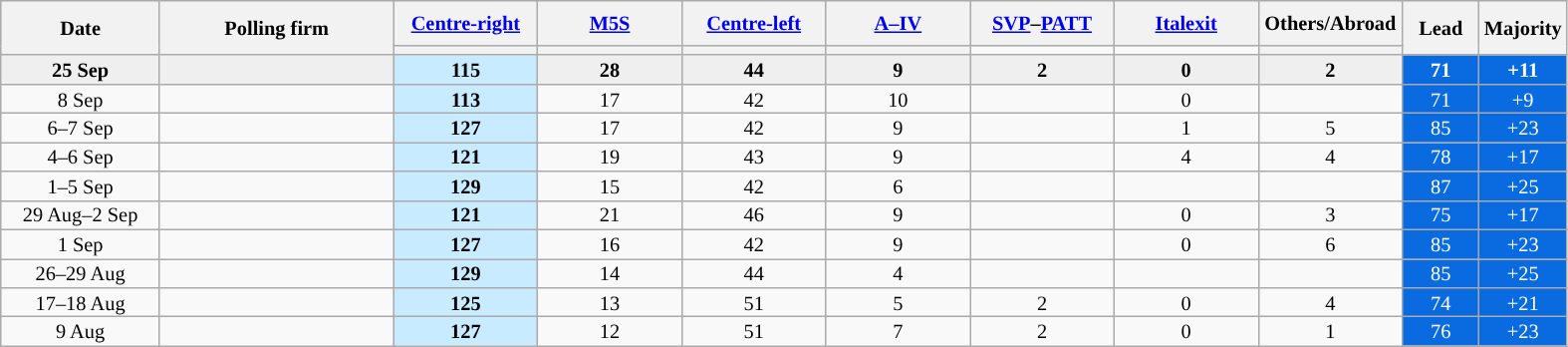<table class="wikitable collapsible" style="text-align:center;font-size:85%;line-height:13px">
<tr style="height:30px; background-color:#E9E9E9">
<th rowspan="2" style="width:100px;">Date</th>
<th rowspan="2" style="width:150px;">Polling firm</th>
<th style="width:90px;"><a href='#'>Centre-right</a></th>
<th style="width:90px;"><a href='#'>M5S</a></th>
<th style="width:90px;"><a href='#'>Centre-left</a></th>
<th style="width:90px;"><a href='#'>A–IV</a></th>
<th style="width:90px;"><a href='#'>SVP</a>–<a href='#'>PATT</a></th>
<th style="width:90px;"><a href='#'>Italexit</a></th>
<th style="width:90px;">Others/Abroad</th>
<th style="width:45px;" rowspan="2">Lead</th>
<th style="width:45px;" rowspan="2">Majority</th>
</tr>
<tr>
<th style="background:"></th>
<th style="background:"></th>
<th style="background:"></th>
<th style="background:"></th>
<td></td>
<td></td>
<th style="background:"></th>
</tr>
<tr style="background:#EFEFEF; font-weight:bold;">
<td>25 Sep</td>
<td> </td>
<td style="background:#C8EBFF">115</td>
<td>28</td>
<td>44</td>
<td>9</td>
<td>2</td>
<td>0</td>
<td>2</td>
<td style="background:#0A6BE1; color:white;">71</td>
<td style="background:#0A6BE1; color:white;">+11</td>
</tr>
<tr>
<td>8 Sep</td>
<td></td>
<td style="background:#C8EBFF"><strong>113</strong></td>
<td>17</td>
<td>42</td>
<td>10</td>
<td></td>
<td>0</td>
<td></td>
<td style="background:#0A6BE1; color:white;">71</td>
<td style="background:#0A6BE1; color:white;">+9</td>
</tr>
<tr>
<td>6–7 Sep</td>
<td></td>
<td style="background:#C8EBFF"><strong>127</strong></td>
<td>17</td>
<td>42</td>
<td>9</td>
<td></td>
<td>1</td>
<td>5</td>
<td style="background:#0A6BE1; color:white;">85</td>
<td style="background:#0A6BE1; color:white;">+23</td>
</tr>
<tr>
<td>4–6 Sep</td>
<td></td>
<td style="background:#C8EBFF"><strong>121</strong></td>
<td>19</td>
<td>43</td>
<td>9</td>
<td></td>
<td>4</td>
<td>4</td>
<td style="background:#0A6BE1; color:white;">78</td>
<td style="background:#0A6BE1; color:white;">+17</td>
</tr>
<tr>
<td>1–5 Sep</td>
<td></td>
<td style="background:#C8EBFF"><strong>129</strong></td>
<td>15</td>
<td>42</td>
<td>6</td>
<td></td>
<td></td>
<td></td>
<td style="background:#0A6BE1; color:white;">87</td>
<td style="background:#0A6BE1; color:white;">+25</td>
</tr>
<tr>
<td>29 Aug–2 Sep</td>
<td></td>
<td style="background:#C8EBFF"><strong>121</strong></td>
<td>21</td>
<td>46</td>
<td>9</td>
<td></td>
<td>0</td>
<td>3</td>
<td style="background:#0A6BE1; color:white;">75</td>
<td style="background:#0A6BE1; color:white;">+17</td>
</tr>
<tr>
<td>1 Sep</td>
<td></td>
<td style="background:#C8EBFF"><strong>127</strong></td>
<td>16</td>
<td>42</td>
<td>9</td>
<td></td>
<td>0</td>
<td>6</td>
<td style="background:#0A6BE1; color:white;">85</td>
<td style="background:#0A6BE1; color:white;">+23</td>
</tr>
<tr>
<td>26–29 Aug</td>
<td></td>
<td style="background:#C8EBFF"><strong>129</strong></td>
<td>14</td>
<td>44</td>
<td>4</td>
<td></td>
<td></td>
<td></td>
<td style="background:#0A6BE1; color:white;">85</td>
<td style="background:#0A6BE1; color:white;">+25</td>
</tr>
<tr>
<td>17–18 Aug</td>
<td></td>
<td style="background:#C8EBFF"><strong>125</strong></td>
<td>13</td>
<td>51</td>
<td>5</td>
<td>2</td>
<td>0</td>
<td>4</td>
<td style="background:#0A6BE1; color:white;">74</td>
<td style="background:#0A6BE1; color:white;">+21</td>
</tr>
<tr>
<td>9 Aug</td>
<td></td>
<td style="background:#C8EBFF"><strong>127</strong></td>
<td>12</td>
<td>51</td>
<td>7</td>
<td>2</td>
<td>0</td>
<td>1</td>
<td style="background:#0A6BE1; color:white;">76</td>
<td style="background:#0A6BE1; color:white;">+23</td>
</tr>
</table>
